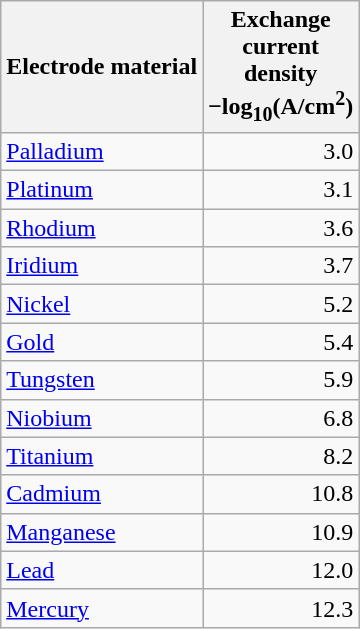<table class="wikitable sortable">
<tr>
<th>Electrode material</th>
<th>Exchange<br>current<br>density<br>−log<sub>10</sub>(A/cm<sup>2</sup>)</th>
</tr>
<tr>
<td><a href='#'>Palladium</a></td>
<td align=right>3.0</td>
</tr>
<tr>
<td><a href='#'>Platinum</a></td>
<td align=right>3.1</td>
</tr>
<tr>
<td><a href='#'>Rhodium</a></td>
<td align=right>3.6</td>
</tr>
<tr>
<td><a href='#'>Iridium</a></td>
<td align=right>3.7</td>
</tr>
<tr>
<td><a href='#'>Nickel</a></td>
<td align=right>5.2</td>
</tr>
<tr>
<td><a href='#'>Gold</a></td>
<td align=right>5.4</td>
</tr>
<tr>
<td><a href='#'>Tungsten</a></td>
<td align=right>5.9</td>
</tr>
<tr>
<td><a href='#'>Niobium</a></td>
<td align=right>6.8</td>
</tr>
<tr>
<td><a href='#'>Titanium</a></td>
<td align=right>8.2</td>
</tr>
<tr>
<td><a href='#'>Cadmium</a></td>
<td align=right>10.8</td>
</tr>
<tr>
<td><a href='#'>Manganese</a></td>
<td align=right>10.9</td>
</tr>
<tr>
<td><a href='#'>Lead</a></td>
<td align=right>12.0</td>
</tr>
<tr>
<td><a href='#'>Mercury</a></td>
<td align=right>12.3</td>
</tr>
</table>
